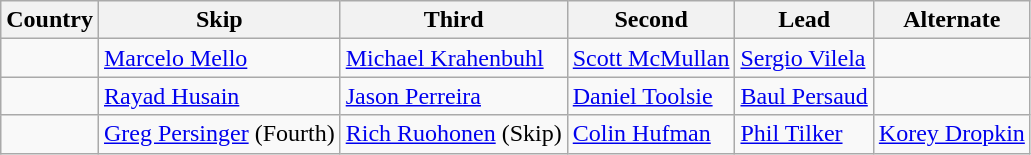<table class="wikitable">
<tr>
<th>Country</th>
<th>Skip</th>
<th>Third</th>
<th>Second</th>
<th>Lead</th>
<th>Alternate</th>
</tr>
<tr>
<td></td>
<td><a href='#'>Marcelo Mello</a></td>
<td><a href='#'>Michael Krahenbuhl</a></td>
<td><a href='#'>Scott McMullan</a></td>
<td><a href='#'>Sergio Vilela</a></td>
<td></td>
</tr>
<tr>
<td></td>
<td><a href='#'>Rayad Husain</a></td>
<td><a href='#'>Jason Perreira</a></td>
<td><a href='#'>Daniel Toolsie</a></td>
<td><a href='#'>Baul Persaud</a></td>
<td></td>
</tr>
<tr>
<td></td>
<td><a href='#'>Greg Persinger</a> (Fourth)</td>
<td><a href='#'>Rich Ruohonen</a> (Skip)</td>
<td><a href='#'>Colin Hufman</a></td>
<td><a href='#'>Phil Tilker</a></td>
<td><a href='#'>Korey Dropkin</a></td>
</tr>
</table>
